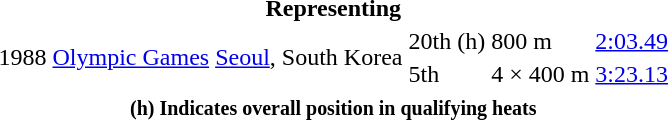<table>
<tr>
<th colspan=6>Representing </th>
</tr>
<tr>
<td rowspan=2>1988</td>
<td rowspan=2><a href='#'>Olympic Games</a></td>
<td rowspan=2><a href='#'>Seoul</a>, South Korea</td>
<td>20th (h)</td>
<td>800 m</td>
<td><a href='#'>2:03.49</a></td>
</tr>
<tr>
<td>5th</td>
<td>4 × 400 m</td>
<td><a href='#'> 3:23.13</a></td>
</tr>
<tr>
<th colspan=6><small><strong> (h) Indicates overall position in qualifying heats</strong></small></th>
</tr>
</table>
